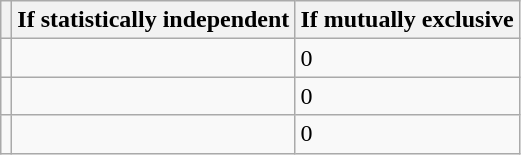<table class="wikitable">
<tr>
<th></th>
<th><strong>If statistically independent</strong></th>
<th><strong>If mutually exclusive</strong></th>
</tr>
<tr>
<td></td>
<td></td>
<td>0</td>
</tr>
<tr>
<td></td>
<td></td>
<td>0</td>
</tr>
<tr>
<td></td>
<td></td>
<td>0</td>
</tr>
</table>
